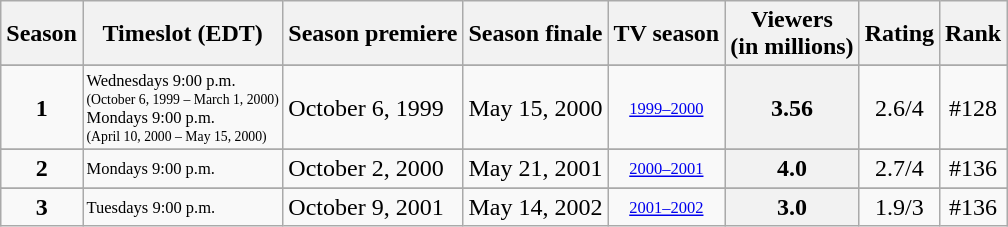<table class="wikitable">
<tr>
<th>Season</th>
<th>Timeslot (EDT)</th>
<th>Season premiere</th>
<th>Season finale</th>
<th>TV season</th>
<th>Viewers<br>(in millions)</th>
<th>Rating</th>
<th>Rank</th>
</tr>
<tr>
</tr>
<tr style="background-color:#F9F9F9">
<th style="background:#F9F9F9;text-align:center"><strong>1</strong></th>
<th style="background:#F9F9F9;font-size:11px;font-weight:normal;text-align:left;line-height:110%">Wednesdays 9:00 p.m.<br><small>(October 6, 1999 – March 1, 2000)</small><br>Mondays 9:00 p.m.<br><small>(April 10, 2000 – May 15, 2000)</small></th>
<td>October 6, 1999</td>
<td>May 15, 2000</td>
<td style="font-size:11px;text-align:center"><a href='#'>1999–2000</a></td>
<th style="text-align:center">3.56</th>
<td style="text-align:center">2.6/4</td>
<td style="text-align:center">#128</td>
</tr>
<tr>
</tr>
<tr>
</tr>
<tr style="background-color:#F9F9F9">
<th style="background:#F9F9F9;text-align:center"><strong>2</strong></th>
<th style="background:#F9F9F9;font-size:11px;font-weight:normal;text-align:left;line-height:110%">Mondays 9:00 p.m.</th>
<td>October 2, 2000</td>
<td>May 21, 2001</td>
<td style="font-size:11px;text-align:center"><a href='#'>2000–2001</a></td>
<th style="text-align:center">4.0</th>
<td style="text-align:center">2.7/4</td>
<td style="text-align:center">#136</td>
</tr>
<tr>
</tr>
<tr>
</tr>
<tr style="background-color:#F9F9F9">
<th style="background:#F9F9F9;text-align:center"><strong>3</strong></th>
<th style="background:#F9F9F9;font-size:11px;font-weight:normal;text-align:left;line-height:110%">Tuesdays 9:00 p.m.</th>
<td>October 9, 2001</td>
<td>May 14, 2002</td>
<td style="font-size:11px;text-align:center"><a href='#'>2001–2002</a></td>
<th style="text-align:center">3.0</th>
<td style="text-align:center">1.9/3</td>
<td style="text-align:center">#136</td>
</tr>
</table>
